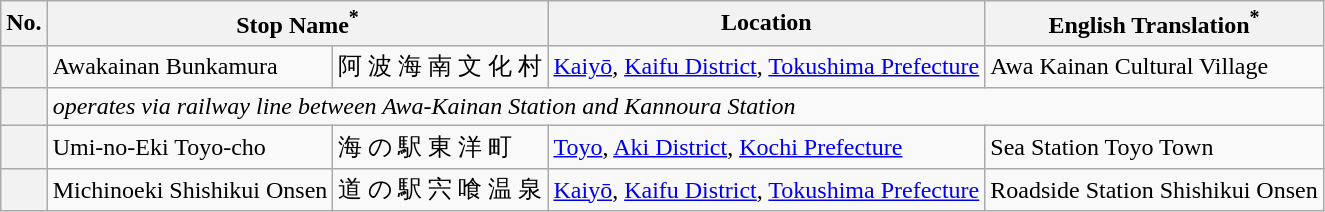<table class="wikitable" rules="all">
<tr>
<th>No.</th>
<th colspan="2">Stop Name<sup>*</sup></th>
<th>Location</th>
<th>English Translation<sup>*</sup></th>
</tr>
<tr>
<th></th>
<td>Awakainan Bunkamura</td>
<td>阿 波 海 南 文 化 村</td>
<td rowspan="1" style="text-align:left;"><a href='#'>Kaiyō</a>, <a href='#'>Kaifu District</a>, <a href='#'>Tokushima Prefecture</a></td>
<td>Awa Kainan Cultural Village</td>
</tr>
<tr>
<th></th>
<td colspan="4"><em>operates via railway line between Awa-Kainan Station and Kannoura Station</em></td>
</tr>
<tr>
<th></th>
<td>Umi-no-Eki Toyo-cho</td>
<td>海 の 駅 東 洋 町</td>
<td style="text-align:left;"><a href='#'>Toyo</a>, <a href='#'>Aki District</a>, <a href='#'>Kochi Prefecture</a></td>
<td>Sea Station Toyo Town</td>
</tr>
<tr>
<th></th>
<td>Michinoeki Shishikui Onsen</td>
<td>道 の 駅 宍 喰 温 泉</td>
<td rowspan="1"><a href='#'>Kaiyō</a>, <a href='#'>Kaifu District</a>, <a href='#'>Tokushima Prefecture</a></td>
<td>Roadside Station Shishikui Onsen</td>
</tr>
</table>
